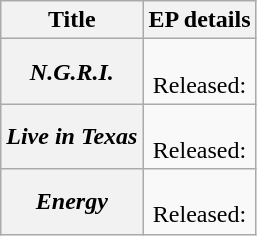<table class="wikitable plainrowheaders"  style="text-align:center;">
<tr>
<th>Title</th>
<th>EP details</th>
</tr>
<tr>
<th scope="row"><strong><em>N.G.R.I.</em></strong></th>
<td><br>Released: </td>
</tr>
<tr>
<th scope="row"><strong><em>Live in Texas</em></strong></th>
<td><br>Released: </td>
</tr>
<tr>
<th scope="row"><strong><em>Energy</em></strong></th>
<td><br>Released: </td>
</tr>
</table>
